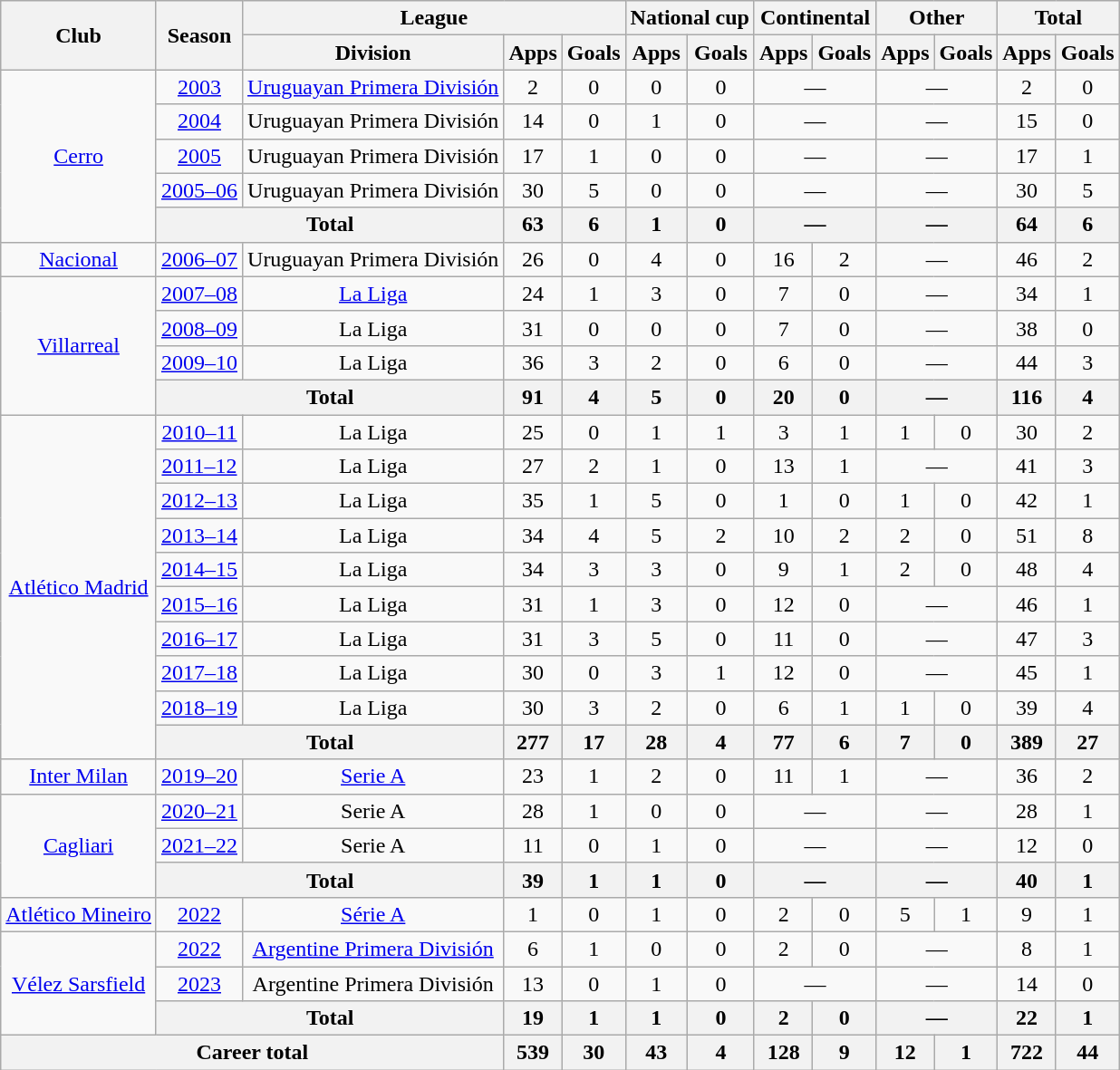<table class="wikitable" style="text-align:center">
<tr>
<th rowspan="2">Club</th>
<th rowspan="2">Season</th>
<th colspan="3">League</th>
<th colspan="2">National cup</th>
<th colspan="2">Continental</th>
<th colspan="2">Other</th>
<th colspan="2">Total</th>
</tr>
<tr>
<th>Division</th>
<th>Apps</th>
<th>Goals</th>
<th>Apps</th>
<th>Goals</th>
<th>Apps</th>
<th>Goals</th>
<th>Apps</th>
<th>Goals</th>
<th>Apps</th>
<th>Goals</th>
</tr>
<tr>
<td rowspan="5"><a href='#'>Cerro</a></td>
<td><a href='#'>2003</a></td>
<td "><a href='#'>Uruguayan Primera División</a></td>
<td>2</td>
<td>0</td>
<td>0</td>
<td>0</td>
<td colspan="2">—</td>
<td colspan="2">—</td>
<td>2</td>
<td>0</td>
</tr>
<tr>
<td><a href='#'>2004</a></td>
<td>Uruguayan Primera División</td>
<td>14</td>
<td>0</td>
<td>1</td>
<td>0</td>
<td colspan="2">—</td>
<td colspan="2">—</td>
<td>15</td>
<td>0</td>
</tr>
<tr>
<td><a href='#'>2005</a></td>
<td>Uruguayan Primera División</td>
<td>17</td>
<td>1</td>
<td>0</td>
<td>0</td>
<td colspan="2">—</td>
<td colspan="2">—</td>
<td>17</td>
<td>1</td>
</tr>
<tr>
<td><a href='#'>2005–06</a></td>
<td>Uruguayan Primera División</td>
<td>30</td>
<td>5</td>
<td>0</td>
<td>0</td>
<td colspan="2">—</td>
<td colspan="2">—</td>
<td>30</td>
<td>5</td>
</tr>
<tr>
<th colspan="2">Total</th>
<th>63</th>
<th>6</th>
<th>1</th>
<th>0</th>
<th colspan="2">—</th>
<th colspan="2">—</th>
<th>64</th>
<th>6</th>
</tr>
<tr>
<td><a href='#'>Nacional</a></td>
<td><a href='#'>2006–07</a></td>
<td>Uruguayan Primera División</td>
<td>26</td>
<td>0</td>
<td>4</td>
<td>0</td>
<td>16</td>
<td>2</td>
<td colspan="2">—</td>
<td>46</td>
<td>2</td>
</tr>
<tr>
<td rowspan="4"><a href='#'>Villarreal</a></td>
<td><a href='#'>2007–08</a></td>
<td><a href='#'>La Liga</a></td>
<td>24</td>
<td>1</td>
<td>3</td>
<td>0</td>
<td>7</td>
<td>0</td>
<td colspan="2">—</td>
<td>34</td>
<td>1</td>
</tr>
<tr>
<td><a href='#'>2008–09</a></td>
<td>La Liga</td>
<td>31</td>
<td>0</td>
<td>0</td>
<td>0</td>
<td>7</td>
<td>0</td>
<td colspan="2">—</td>
<td>38</td>
<td>0</td>
</tr>
<tr>
<td><a href='#'>2009–10</a></td>
<td>La Liga</td>
<td>36</td>
<td>3</td>
<td>2</td>
<td>0</td>
<td>6</td>
<td>0</td>
<td colspan="2">—</td>
<td>44</td>
<td>3</td>
</tr>
<tr>
<th colspan="2">Total</th>
<th>91</th>
<th>4</th>
<th>5</th>
<th>0</th>
<th>20</th>
<th>0</th>
<th colspan="2">—</th>
<th>116</th>
<th>4</th>
</tr>
<tr>
<td rowspan="10"><a href='#'>Atlético Madrid</a></td>
<td><a href='#'>2010–11</a></td>
<td>La Liga</td>
<td>25</td>
<td>0</td>
<td>1</td>
<td>1</td>
<td>3</td>
<td>1</td>
<td>1</td>
<td>0</td>
<td>30</td>
<td>2</td>
</tr>
<tr>
<td><a href='#'>2011–12</a></td>
<td>La Liga</td>
<td>27</td>
<td>2</td>
<td>1</td>
<td>0</td>
<td>13</td>
<td>1</td>
<td colspan="2">—</td>
<td>41</td>
<td>3</td>
</tr>
<tr>
<td><a href='#'>2012–13</a></td>
<td>La Liga</td>
<td>35</td>
<td>1</td>
<td>5</td>
<td>0</td>
<td>1</td>
<td>0</td>
<td>1</td>
<td>0</td>
<td>42</td>
<td>1</td>
</tr>
<tr>
<td><a href='#'>2013–14</a></td>
<td>La Liga</td>
<td>34</td>
<td>4</td>
<td>5</td>
<td>2</td>
<td>10</td>
<td>2</td>
<td>2</td>
<td>0</td>
<td>51</td>
<td>8</td>
</tr>
<tr>
<td><a href='#'>2014–15</a></td>
<td>La Liga</td>
<td>34</td>
<td>3</td>
<td>3</td>
<td>0</td>
<td>9</td>
<td>1</td>
<td>2</td>
<td>0</td>
<td>48</td>
<td>4</td>
</tr>
<tr>
<td><a href='#'>2015–16</a></td>
<td>La Liga</td>
<td>31</td>
<td>1</td>
<td>3</td>
<td>0</td>
<td>12</td>
<td>0</td>
<td colspan="2">—</td>
<td>46</td>
<td>1</td>
</tr>
<tr>
<td><a href='#'>2016–17</a></td>
<td>La Liga</td>
<td>31</td>
<td>3</td>
<td>5</td>
<td>0</td>
<td>11</td>
<td>0</td>
<td colspan="2">—</td>
<td>47</td>
<td>3</td>
</tr>
<tr>
<td><a href='#'>2017–18</a></td>
<td>La Liga</td>
<td>30</td>
<td>0</td>
<td>3</td>
<td>1</td>
<td>12</td>
<td>0</td>
<td colspan="2">—</td>
<td>45</td>
<td>1</td>
</tr>
<tr>
<td><a href='#'>2018–19</a></td>
<td>La Liga</td>
<td>30</td>
<td>3</td>
<td>2</td>
<td>0</td>
<td>6</td>
<td>1</td>
<td>1</td>
<td>0</td>
<td>39</td>
<td>4</td>
</tr>
<tr>
<th colspan="2">Total</th>
<th>277</th>
<th>17</th>
<th>28</th>
<th>4</th>
<th>77</th>
<th>6</th>
<th>7</th>
<th>0</th>
<th>389</th>
<th>27</th>
</tr>
<tr>
<td><a href='#'>Inter Milan</a></td>
<td><a href='#'>2019–20</a></td>
<td><a href='#'>Serie A</a></td>
<td>23</td>
<td>1</td>
<td>2</td>
<td>0</td>
<td>11</td>
<td>1</td>
<td colspan="2">—</td>
<td>36</td>
<td>2</td>
</tr>
<tr>
<td rowspan="3"><a href='#'>Cagliari</a></td>
<td><a href='#'>2020–21</a></td>
<td>Serie A</td>
<td>28</td>
<td>1</td>
<td>0</td>
<td>0</td>
<td colspan="2">—</td>
<td colspan="2">—</td>
<td>28</td>
<td>1</td>
</tr>
<tr>
<td><a href='#'>2021–22</a></td>
<td>Serie A</td>
<td>11</td>
<td>0</td>
<td>1</td>
<td>0</td>
<td colspan="2">—</td>
<td colspan="2">—</td>
<td>12</td>
<td>0</td>
</tr>
<tr>
<th colspan="2">Total</th>
<th>39</th>
<th>1</th>
<th>1</th>
<th>0</th>
<th colspan="2">—</th>
<th colspan="2">—</th>
<th>40</th>
<th>1</th>
</tr>
<tr>
<td><a href='#'>Atlético Mineiro</a></td>
<td><a href='#'>2022</a></td>
<td><a href='#'>Série A</a></td>
<td>1</td>
<td>0</td>
<td>1</td>
<td>0</td>
<td>2</td>
<td>0</td>
<td>5</td>
<td>1</td>
<td>9</td>
<td>1</td>
</tr>
<tr>
<td rowspan="3"><a href='#'>Vélez Sarsfield</a></td>
<td><a href='#'>2022</a></td>
<td><a href='#'>Argentine Primera División</a></td>
<td>6</td>
<td>1</td>
<td>0</td>
<td>0</td>
<td>2</td>
<td>0</td>
<td colspan="2">—</td>
<td>8</td>
<td>1</td>
</tr>
<tr>
<td><a href='#'>2023</a></td>
<td>Argentine Primera División</td>
<td>13</td>
<td>0</td>
<td>1</td>
<td>0</td>
<td colspan="2">—</td>
<td colspan="2">—</td>
<td>14</td>
<td>0</td>
</tr>
<tr>
<th colspan="2">Total</th>
<th>19</th>
<th>1</th>
<th>1</th>
<th>0</th>
<th>2</th>
<th>0</th>
<th colspan="2">—</th>
<th>22</th>
<th>1</th>
</tr>
<tr>
<th colspan="3">Career total</th>
<th>539</th>
<th>30</th>
<th>43</th>
<th>4</th>
<th>128</th>
<th>9</th>
<th>12</th>
<th>1</th>
<th>722</th>
<th>44</th>
</tr>
</table>
